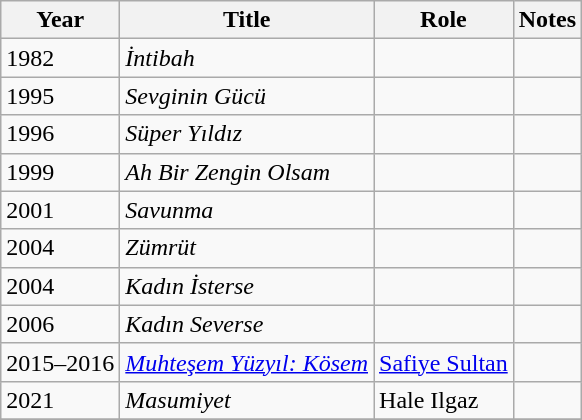<table class="wikitable sortable" style="font-size: 100%;">
<tr>
<th>Year</th>
<th>Title</th>
<th>Role</th>
<th>Notes</th>
</tr>
<tr>
<td>1982</td>
<td><em>İntibah</em></td>
<td></td>
<td></td>
</tr>
<tr>
<td>1995</td>
<td><em>Sevginin Gücü</em></td>
<td></td>
<td></td>
</tr>
<tr>
<td>1996</td>
<td><em>Süper Yıldız</em></td>
<td></td>
<td></td>
</tr>
<tr>
<td>1999</td>
<td><em>Ah Bir Zengin Olsam</em></td>
<td></td>
<td></td>
</tr>
<tr>
<td>2001</td>
<td><em>Savunma</em></td>
<td></td>
<td></td>
</tr>
<tr>
<td>2004</td>
<td><em>Zümrüt</em></td>
<td></td>
<td></td>
</tr>
<tr>
<td>2004</td>
<td><em>Kadın İsterse</em></td>
<td></td>
<td></td>
</tr>
<tr>
<td>2006</td>
<td><em>Kadın Severse</em></td>
<td></td>
<td></td>
</tr>
<tr>
<td>2015–2016</td>
<td><em><a href='#'>Muhteşem Yüzyıl: Kösem</a></em></td>
<td><a href='#'>Safiye Sultan</a></td>
<td></td>
</tr>
<tr>
<td>2021</td>
<td><em>Masumiyet</em></td>
<td>Hale Ilgaz</td>
<td></td>
</tr>
<tr>
</tr>
</table>
